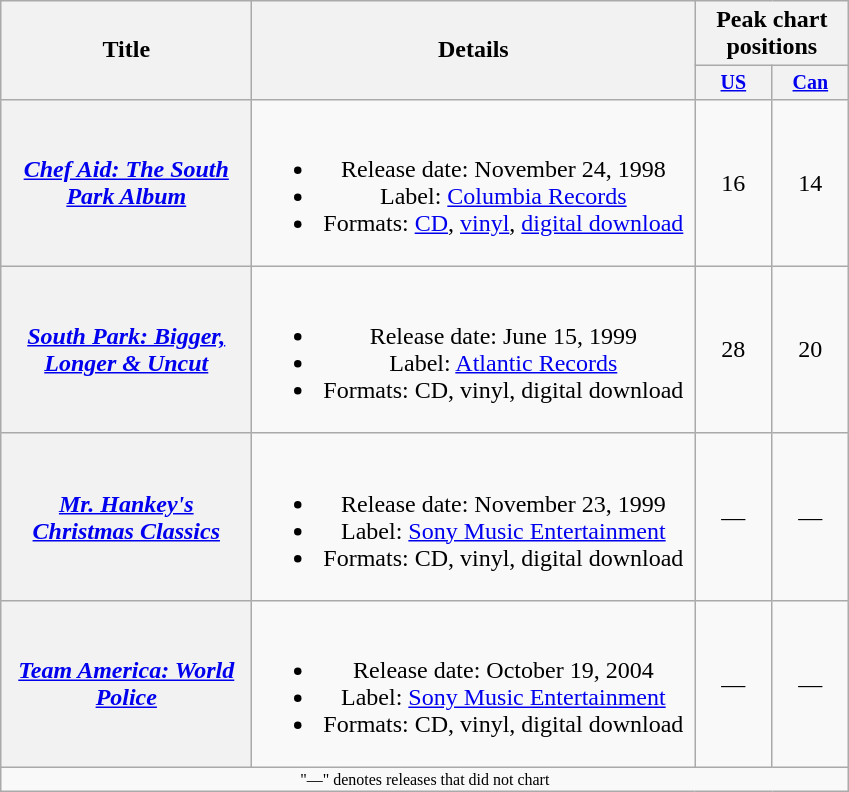<table class="wikitable plainrowheaders" style="text-align:center;">
<tr>
<th rowspan="2" style="width:10em;">Title</th>
<th rowspan="2" style="width:18em;">Details</th>
<th colspan="4">Peak chart positions</th>
</tr>
<tr style="font-size:smaller;">
<th style="width:45px;"><a href='#'>US</a></th>
<th style="width:45px;"><a href='#'>Can</a></th>
</tr>
<tr>
<th scope="row"><em><a href='#'>Chef Aid: The South Park Album</a></em></th>
<td><br><ul><li>Release date: November 24, 1998</li><li>Label: <a href='#'>Columbia Records</a></li><li>Formats: <a href='#'>CD</a>, <a href='#'>vinyl</a>, <a href='#'>digital download</a></li></ul></td>
<td>16</td>
<td>14</td>
</tr>
<tr>
<th scope="row"><em><a href='#'>South Park: Bigger, Longer & Uncut</a></em></th>
<td><br><ul><li>Release date: June 15, 1999</li><li>Label: <a href='#'>Atlantic Records</a></li><li>Formats: CD, vinyl, digital download</li></ul></td>
<td>28</td>
<td>20</td>
</tr>
<tr>
<th scope="row"><em><a href='#'>Mr. Hankey's Christmas Classics</a></em></th>
<td><br><ul><li>Release date: November 23, 1999</li><li>Label: <a href='#'>Sony Music Entertainment</a></li><li>Formats: CD, vinyl, digital download</li></ul></td>
<td>—</td>
<td>—</td>
</tr>
<tr>
<th scope="row"><em><a href='#'>Team America: World Police</a></em></th>
<td><br><ul><li>Release date: October 19, 2004</li><li>Label: <a href='#'>Sony Music Entertainment</a></li><li>Formats: CD, vinyl, digital download</li></ul></td>
<td>—</td>
<td>—</td>
</tr>
<tr>
<td colspan="10" style="font-size:8pt">"—" denotes releases that did not chart</td>
</tr>
</table>
